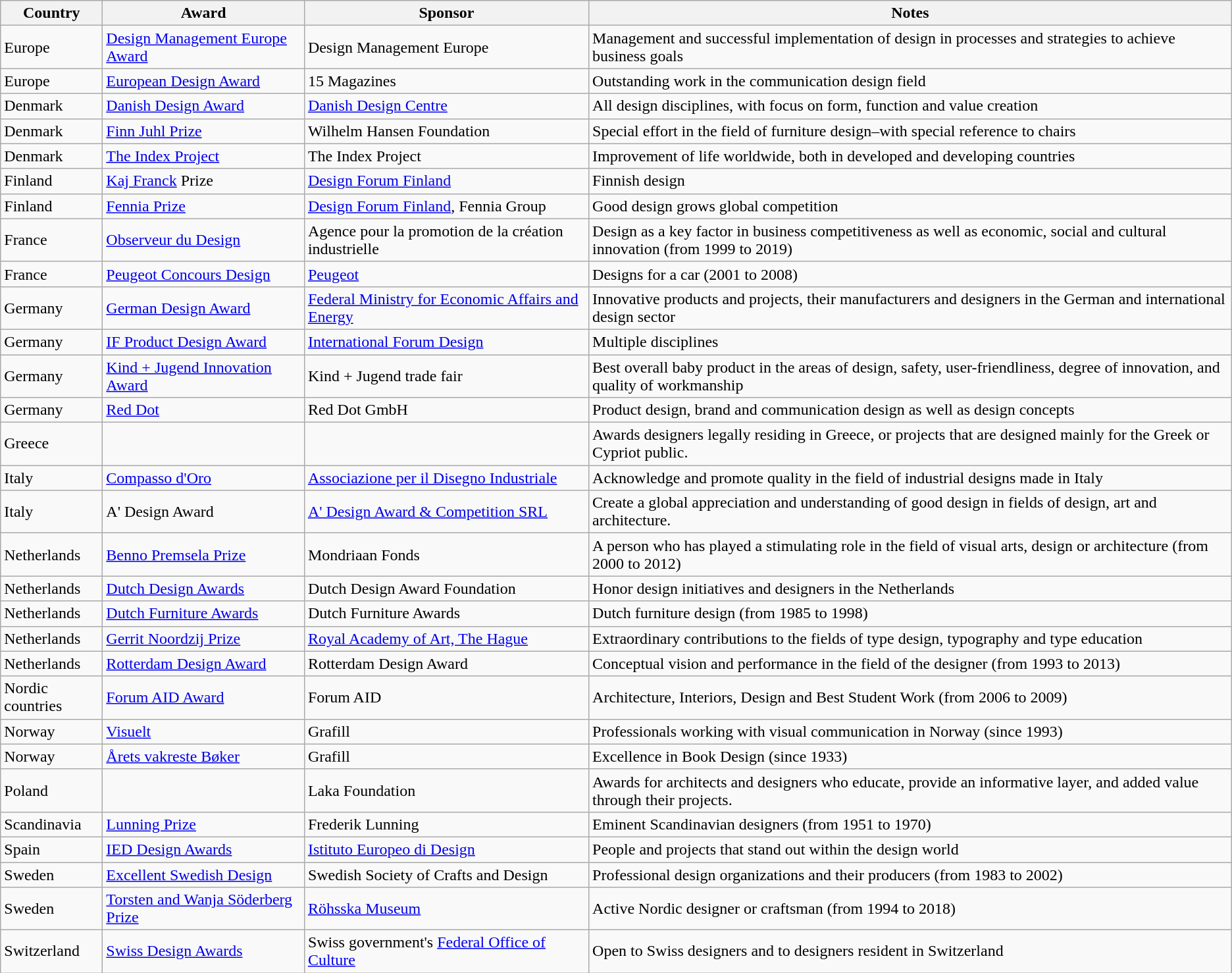<table class="wikitable sortable">
<tr>
<th style="width:6em;">Country</th>
<th>Award</th>
<th>Sponsor</th>
<th>Notes</th>
</tr>
<tr>
<td>Europe</td>
<td><a href='#'>Design Management Europe Award</a></td>
<td>Design Management Europe</td>
<td>Management and successful implementation of design in processes and strategies to achieve business goals</td>
</tr>
<tr>
<td>Europe</td>
<td><a href='#'>European Design Award</a></td>
<td>15 Magazines</td>
<td>Outstanding work in the communication design field</td>
</tr>
<tr>
<td>Denmark</td>
<td><a href='#'>Danish Design Award</a></td>
<td><a href='#'>Danish Design Centre</a></td>
<td>All design disciplines, with focus on form, function and value creation</td>
</tr>
<tr>
<td>Denmark</td>
<td><a href='#'>Finn Juhl Prize</a></td>
<td>Wilhelm Hansen Foundation</td>
<td>Special effort in the field of furniture design–with special reference to chairs</td>
</tr>
<tr>
<td>Denmark</td>
<td><a href='#'>The Index Project</a></td>
<td>The Index Project</td>
<td>Improvement of life worldwide, both in developed and developing countries</td>
</tr>
<tr>
<td>Finland</td>
<td><a href='#'>Kaj Franck</a> Prize</td>
<td><a href='#'>Design Forum Finland</a></td>
<td>Finnish design</td>
</tr>
<tr>
<td>Finland</td>
<td><a href='#'>Fennia Prize</a></td>
<td><a href='#'>Design Forum Finland</a>, Fennia Group</td>
<td>Good design grows global competition</td>
</tr>
<tr>
<td>France</td>
<td><a href='#'>Observeur du Design</a></td>
<td>Agence pour la promotion de la création industrielle</td>
<td>Design as a key factor in business competitiveness as well as economic, social and cultural innovation (from 1999 to 2019)</td>
</tr>
<tr>
<td>France</td>
<td><a href='#'>Peugeot Concours Design</a></td>
<td><a href='#'>Peugeot</a></td>
<td>Designs for a car (2001 to 2008)</td>
</tr>
<tr>
<td>Germany</td>
<td><a href='#'>German Design Award</a></td>
<td><a href='#'>Federal Ministry for Economic Affairs and Energy</a></td>
<td>Innovative products and projects, their manufacturers and designers in the German and international design sector</td>
</tr>
<tr>
<td>Germany</td>
<td><a href='#'>IF Product Design Award</a></td>
<td><a href='#'>International Forum Design</a></td>
<td>Multiple disciplines</td>
</tr>
<tr>
<td>Germany</td>
<td><a href='#'>Kind + Jugend Innovation Award</a></td>
<td>Kind + Jugend trade fair</td>
<td>Best overall baby product in the areas of design, safety, user-friendliness, degree of innovation, and quality of workmanship</td>
</tr>
<tr>
<td>Germany</td>
<td><a href='#'>Red Dot</a></td>
<td>Red Dot GmbH</td>
<td>Product design, brand and communication design as well as design concepts</td>
</tr>
<tr>
<td>Greece</td>
<td></td>
<td></td>
<td>Awards designers legally residing in Greece, or projects that are designed mainly for the Greek or Cypriot public.</td>
</tr>
<tr>
<td>Italy</td>
<td><a href='#'>Compasso d'Oro</a></td>
<td><a href='#'>Associazione per il Disegno Industriale</a></td>
<td>Acknowledge and promote quality in the field of industrial designs made in Italy</td>
</tr>
<tr>
<td>Italy</td>
<td>A' Design Award</td>
<td><a href='#'>A' Design Award & Competition SRL</a></td>
<td>Create a global appreciation and understanding of good design in fields of design, art and architecture.</td>
</tr>
<tr>
<td>Netherlands</td>
<td><a href='#'>Benno Premsela Prize</a></td>
<td>Mondriaan Fonds</td>
<td>A person who has played a stimulating role in the field of visual arts, design or architecture (from 2000 to 2012)</td>
</tr>
<tr>
<td>Netherlands</td>
<td><a href='#'>Dutch Design Awards</a></td>
<td>Dutch Design Award Foundation</td>
<td>Honor design initiatives and designers in the Netherlands</td>
</tr>
<tr>
<td>Netherlands</td>
<td><a href='#'>Dutch Furniture Awards</a></td>
<td>Dutch Furniture Awards</td>
<td>Dutch furniture design (from 1985 to 1998)</td>
</tr>
<tr>
<td>Netherlands</td>
<td><a href='#'>Gerrit Noordzij Prize</a></td>
<td><a href='#'>Royal Academy of Art, The Hague</a></td>
<td>Extraordinary contributions to the fields of type design, typography and type education</td>
</tr>
<tr>
<td>Netherlands</td>
<td><a href='#'>Rotterdam Design Award</a></td>
<td>Rotterdam Design Award</td>
<td>Conceptual vision and performance in the field of the designer (from 1993 to 2013)</td>
</tr>
<tr>
<td>Nordic countries</td>
<td><a href='#'>Forum AID Award</a></td>
<td>Forum AID</td>
<td>Architecture, Interiors, Design and Best Student Work (from 2006 to 2009)</td>
</tr>
<tr>
<td>Norway</td>
<td><a href='#'>Visuelt</a></td>
<td>Grafill</td>
<td>Professionals working with visual communication in Norway (since 1993)</td>
</tr>
<tr>
<td>Norway</td>
<td><a href='#'>Årets vakreste Bøker</a></td>
<td>Grafill</td>
<td>Excellence in Book Design (since 1933)</td>
</tr>
<tr>
<td>Poland</td>
<td></td>
<td>Laka Foundation</td>
<td>Awards for architects and designers who educate, provide an informative layer, and added value through their projects.</td>
</tr>
<tr>
<td>Scandinavia</td>
<td><a href='#'>Lunning Prize</a></td>
<td>Frederik Lunning</td>
<td>Eminent Scandinavian designers (from 1951 to 1970)</td>
</tr>
<tr>
<td>Spain</td>
<td><a href='#'>IED Design Awards</a></td>
<td><a href='#'>Istituto Europeo di Design</a></td>
<td>People and projects that stand out within the design world</td>
</tr>
<tr>
<td>Sweden</td>
<td><a href='#'>Excellent Swedish Design</a></td>
<td>Swedish Society of Crafts and Design</td>
<td>Professional design organizations and their producers (from 1983 to 2002)</td>
</tr>
<tr>
<td>Sweden</td>
<td><a href='#'>Torsten and Wanja Söderberg Prize</a></td>
<td><a href='#'>Röhsska Museum</a></td>
<td>Active Nordic designer or craftsman (from 1994 to 2018)</td>
</tr>
<tr>
<td>Switzerland</td>
<td><a href='#'>Swiss Design Awards</a></td>
<td>Swiss government's <a href='#'>Federal Office of Culture</a></td>
<td>Open to Swiss designers and to designers resident in Switzerland</td>
</tr>
</table>
